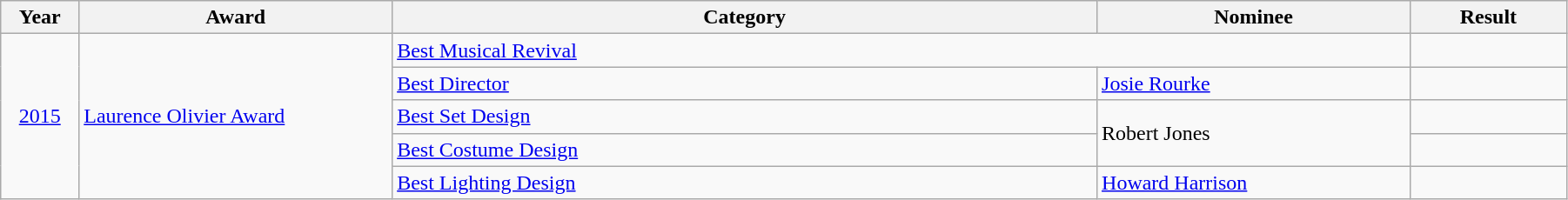<table class="wikitable" width="95%">
<tr>
<th width="5%">Year</th>
<th width="20%">Award</th>
<th width="45%">Category</th>
<th width="20%">Nominee</th>
<th width="10%">Result</th>
</tr>
<tr>
<td rowspan="5" align="center"><a href='#'>2015</a></td>
<td rowspan="5"><a href='#'>Laurence Olivier Award</a></td>
<td colspan="2"><a href='#'>Best Musical Revival</a></td>
<td></td>
</tr>
<tr>
<td><a href='#'>Best Director</a></td>
<td><a href='#'>Josie Rourke</a></td>
<td></td>
</tr>
<tr>
<td><a href='#'>Best Set Design</a></td>
<td rowspan="2">Robert Jones</td>
<td></td>
</tr>
<tr>
<td><a href='#'>Best Costume Design</a></td>
<td></td>
</tr>
<tr>
<td><a href='#'>Best Lighting Design</a></td>
<td><a href='#'>Howard Harrison</a></td>
<td></td>
</tr>
</table>
